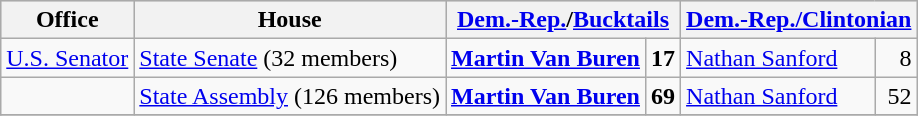<table class=wikitable>
<tr bgcolor=lightgrey>
<th>Office</th>
<th>House</th>
<th colspan="2"><a href='#'>Dem.-Rep.</a>/<a href='#'>Bucktails</a></th>
<th colspan="2"><a href='#'>Dem.-Rep./Clintonian</a></th>
</tr>
<tr>
<td><a href='#'>U.S. Senator</a></td>
<td><a href='#'>State Senate</a> (32 members)</td>
<td><strong><a href='#'>Martin Van Buren</a></strong></td>
<td align="right"><strong>17</strong></td>
<td><a href='#'>Nathan Sanford</a></td>
<td align="right">8</td>
</tr>
<tr>
<td></td>
<td><a href='#'>State Assembly</a> (126 members)</td>
<td><strong><a href='#'>Martin Van Buren</a></strong></td>
<td align="right"><strong>69</strong></td>
<td><a href='#'>Nathan Sanford</a></td>
<td align="right">52</td>
</tr>
<tr>
</tr>
</table>
